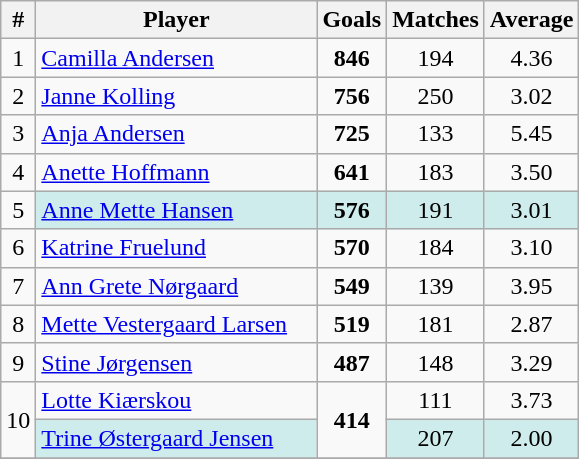<table class="wikitable sortable" style="text-align:center">
<tr>
<th>#</th>
<th width=180px>Player</th>
<th>Goals</th>
<th>Matches</th>
<th>Average</th>
</tr>
<tr>
<td>1</td>
<td align="left"><a href='#'>Camilla Andersen</a></td>
<td><strong>846</strong></td>
<td>194</td>
<td>4.36</td>
</tr>
<tr>
<td>2</td>
<td align=left><a href='#'>Janne Kolling</a></td>
<td><strong>756</strong></td>
<td>250</td>
<td>3.02</td>
</tr>
<tr>
<td>3</td>
<td align=left><a href='#'>Anja Andersen</a></td>
<td><strong>725</strong></td>
<td>133</td>
<td>5.45</td>
</tr>
<tr>
<td>4</td>
<td align=left><a href='#'>Anette Hoffmann</a></td>
<td><strong>641</strong></td>
<td>183</td>
<td>3.50</td>
</tr>
<tr>
<td>5</td>
<td style="background:#CFECEC" align=left><a href='#'>Anne Mette Hansen</a></td>
<td style="background:#CFECEC"><strong>576</strong></td>
<td style="background:#CFECEC">191</td>
<td style="background:#CFECEC">3.01</td>
</tr>
<tr>
<td>6</td>
<td align=left><a href='#'>Katrine Fruelund</a></td>
<td><strong>570</strong></td>
<td>184</td>
<td>3.10</td>
</tr>
<tr>
<td>7</td>
<td align=left><a href='#'>Ann Grete Nørgaard</a></td>
<td><strong>549</strong></td>
<td>139</td>
<td>3.95</td>
</tr>
<tr>
<td>8</td>
<td align=left><a href='#'>Mette Vestergaard Larsen</a></td>
<td><strong>519</strong></td>
<td>181</td>
<td>2.87</td>
</tr>
<tr>
<td>9</td>
<td align=left><a href='#'>Stine Jørgensen</a></td>
<td><strong>487</strong></td>
<td>148</td>
<td>3.29</td>
</tr>
<tr>
<td rowspan=2>10</td>
<td align=left><a href='#'>Lotte Kiærskou</a></td>
<td rowspan=2><strong>414</strong></td>
<td>111</td>
<td>3.73</td>
</tr>
<tr style="background:#CFECEC">
<td align=left><a href='#'>Trine Østergaard Jensen</a></td>
<td>207</td>
<td>2.00</td>
</tr>
<tr>
</tr>
</table>
